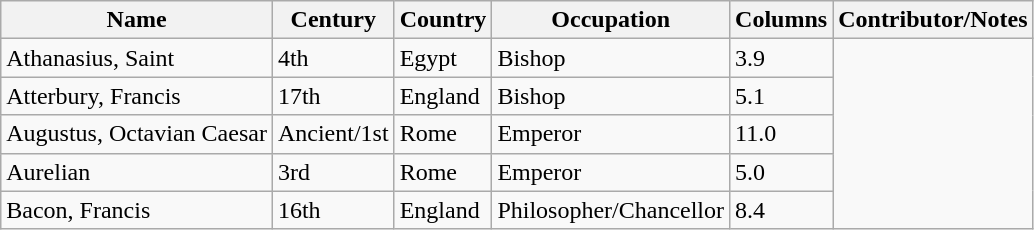<table class="wikitable">
<tr>
<th>Name</th>
<th>Century</th>
<th>Country</th>
<th>Occupation</th>
<th>Columns</th>
<th>Contributor/Notes</th>
</tr>
<tr>
<td>Athanasius, Saint</td>
<td>4th</td>
<td>Egypt</td>
<td>Bishop</td>
<td>3.9</td>
</tr>
<tr>
<td>Atterbury, Francis</td>
<td>17th</td>
<td>England</td>
<td>Bishop</td>
<td>5.1</td>
</tr>
<tr>
<td>Augustus, Octavian Caesar</td>
<td>Ancient/1st</td>
<td>Rome</td>
<td>Emperor</td>
<td>11.0</td>
</tr>
<tr>
<td>Aurelian</td>
<td>3rd</td>
<td>Rome</td>
<td>Emperor</td>
<td>5.0</td>
</tr>
<tr>
<td>Bacon, Francis</td>
<td>16th</td>
<td>England</td>
<td>Philosopher/Chancellor</td>
<td>8.4</td>
</tr>
</table>
